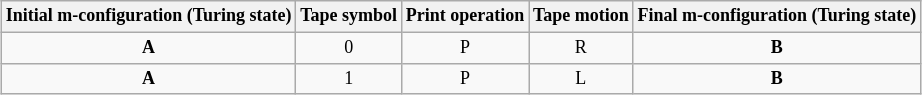<table class="wikitable" style="margin-left: auto; margin-right: auto; border: none;">
<tr style="font-size:9pt" align="center" valign="bottom">
<th>Initial m-configuration (Turing state)</th>
<th>Tape symbol</th>
<th>Print operation</th>
<th>Tape motion</th>
<th>Final m-configuration (Turing state)</th>
</tr>
<tr style="font-size:9pt" align="center" valign="bottom">
<td Height="11.4"><strong>A</strong></td>
<td>0</td>
<td>P</td>
<td>R</td>
<td><strong>B</strong></td>
</tr>
<tr style="font-size:9pt" align="center" valign="bottom">
<td Height="11.4"><strong>A</strong></td>
<td>1</td>
<td>P</td>
<td>L</td>
<td><strong>B</strong></td>
</tr>
</table>
